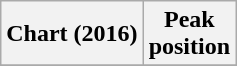<table class="wikitable sortable plainrowheaders" style="text-align:center">
<tr>
<th scope="col">Chart (2016)</th>
<th scope="col">Peak<br>position</th>
</tr>
<tr>
</tr>
</table>
